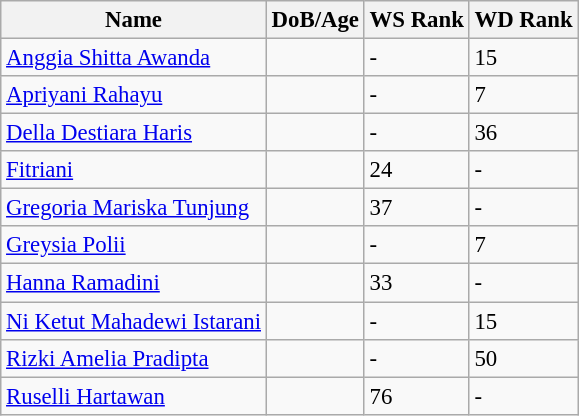<table class="wikitable" style="text-align: left; font-size:95%;">
<tr>
<th>Name</th>
<th>DoB/Age</th>
<th>WS Rank</th>
<th>WD Rank</th>
</tr>
<tr>
<td><a href='#'>Anggia Shitta Awanda</a></td>
<td></td>
<td>-</td>
<td>15</td>
</tr>
<tr>
<td><a href='#'>Apriyani Rahayu</a></td>
<td></td>
<td>-</td>
<td>7</td>
</tr>
<tr>
<td><a href='#'>Della Destiara Haris</a></td>
<td></td>
<td>-</td>
<td>36</td>
</tr>
<tr>
<td><a href='#'>Fitriani</a></td>
<td></td>
<td>24</td>
<td>-</td>
</tr>
<tr>
<td><a href='#'>Gregoria Mariska Tunjung</a></td>
<td></td>
<td>37</td>
<td>-</td>
</tr>
<tr>
<td><a href='#'>Greysia Polii</a></td>
<td></td>
<td>-</td>
<td>7</td>
</tr>
<tr>
<td><a href='#'>Hanna Ramadini</a></td>
<td></td>
<td>33</td>
<td>-</td>
</tr>
<tr>
<td><a href='#'>Ni Ketut Mahadewi Istarani</a></td>
<td></td>
<td>-</td>
<td>15</td>
</tr>
<tr>
<td><a href='#'>Rizki Amelia Pradipta</a></td>
<td></td>
<td>-</td>
<td>50</td>
</tr>
<tr>
<td><a href='#'>Ruselli Hartawan</a></td>
<td></td>
<td>76</td>
<td>-</td>
</tr>
</table>
